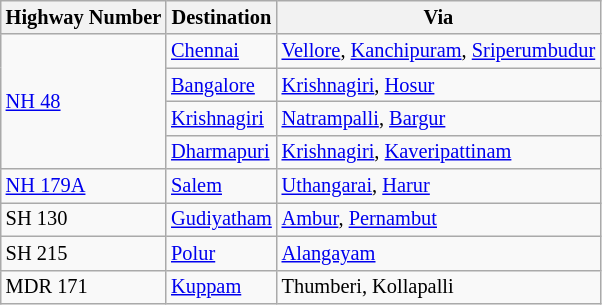<table class="wikitable sortable" style="font-size: 85%">
<tr>
<th>Highway Number</th>
<th>Destination</th>
<th>Via</th>
</tr>
<tr>
<td rowspan="4"><a href='#'>NH 48</a></td>
<td><a href='#'>Chennai</a></td>
<td><a href='#'>Vellore</a>, <a href='#'>Kanchipuram</a>, <a href='#'>Sriperumbudur</a></td>
</tr>
<tr>
<td><a href='#'>Bangalore</a></td>
<td><a href='#'>Krishnagiri</a>, <a href='#'>Hosur</a></td>
</tr>
<tr>
<td><a href='#'>Krishnagiri</a></td>
<td><a href='#'>Natrampalli</a>, <a href='#'>Bargur</a></td>
</tr>
<tr>
<td><a href='#'>Dharmapuri</a></td>
<td><a href='#'>Krishnagiri</a>, <a href='#'>Kaveripattinam</a></td>
</tr>
<tr>
<td><a href='#'>NH 179A</a></td>
<td><a href='#'>Salem</a></td>
<td><a href='#'>Uthangarai</a>, <a href='#'>Harur</a></td>
</tr>
<tr>
<td>SH 130</td>
<td><a href='#'>Gudiyatham</a></td>
<td><a href='#'>Ambur</a>, <a href='#'>Pernambut</a></td>
</tr>
<tr>
<td>SH 215</td>
<td><a href='#'>Polur</a></td>
<td><a href='#'>Alangayam</a></td>
</tr>
<tr>
<td>MDR 171</td>
<td><a href='#'>Kuppam</a></td>
<td>Thumberi, Kollapalli</td>
</tr>
</table>
